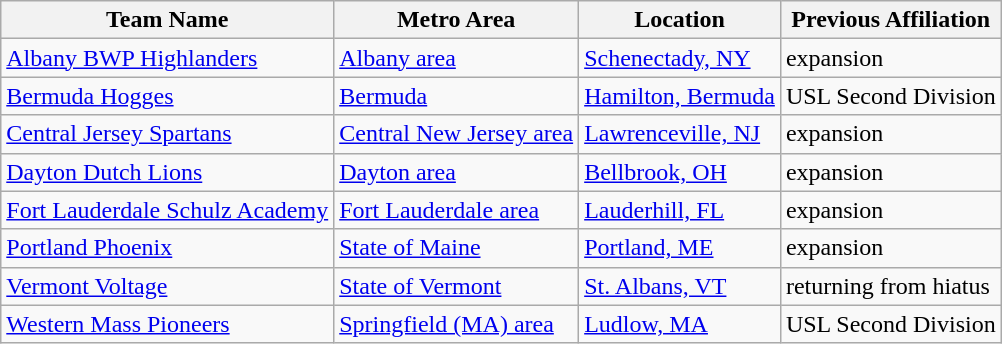<table class="wikitable">
<tr>
<th>Team Name</th>
<th>Metro Area</th>
<th>Location</th>
<th>Previous Affiliation</th>
</tr>
<tr>
<td> <a href='#'>Albany BWP Highlanders</a></td>
<td><a href='#'>Albany area</a></td>
<td><a href='#'>Schenectady, NY</a></td>
<td>expansion</td>
</tr>
<tr>
<td> <a href='#'>Bermuda Hogges</a></td>
<td><a href='#'>Bermuda</a></td>
<td><a href='#'>Hamilton, Bermuda</a></td>
<td>USL Second Division</td>
</tr>
<tr>
<td> <a href='#'>Central Jersey Spartans</a></td>
<td><a href='#'>Central New Jersey area</a></td>
<td><a href='#'>Lawrenceville, NJ</a></td>
<td>expansion</td>
</tr>
<tr>
<td> <a href='#'>Dayton Dutch Lions</a></td>
<td><a href='#'>Dayton area</a></td>
<td><a href='#'>Bellbrook, OH</a></td>
<td>expansion</td>
</tr>
<tr>
<td> <a href='#'>Fort Lauderdale Schulz Academy</a></td>
<td><a href='#'>Fort Lauderdale area</a></td>
<td><a href='#'>Lauderhill, FL</a></td>
<td>expansion</td>
</tr>
<tr>
<td> <a href='#'>Portland Phoenix</a></td>
<td><a href='#'>State of Maine</a></td>
<td><a href='#'>Portland, ME</a></td>
<td>expansion</td>
</tr>
<tr>
<td> <a href='#'>Vermont Voltage</a></td>
<td><a href='#'>State of Vermont</a></td>
<td><a href='#'>St. Albans, VT</a></td>
<td>returning from hiatus</td>
</tr>
<tr>
<td> <a href='#'>Western Mass Pioneers</a></td>
<td><a href='#'>Springfield (MA) area</a></td>
<td><a href='#'>Ludlow, MA</a></td>
<td>USL Second Division</td>
</tr>
</table>
